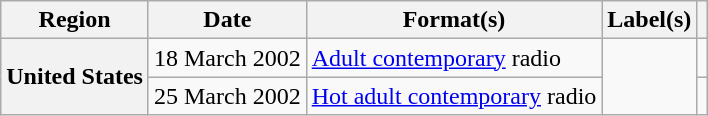<table class="wikitable plainrowheaders">
<tr>
<th scope="col">Region</th>
<th scope="col">Date</th>
<th scope="col">Format(s)</th>
<th scope="col">Label(s)</th>
<th scope="col"></th>
</tr>
<tr>
<th scope="row" rowspan="2">United States</th>
<td>18 March 2002</td>
<td><a href='#'>Adult contemporary</a> radio</td>
<td rowspan="2"></td>
<td></td>
</tr>
<tr>
<td>25 March 2002</td>
<td><a href='#'>Hot adult contemporary</a> radio</td>
<td></td>
</tr>
</table>
